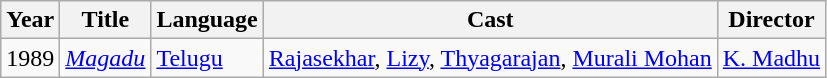<table class="wikitable">
<tr>
<th>Year</th>
<th>Title</th>
<th>Language</th>
<th>Cast</th>
<th>Director</th>
</tr>
<tr>
<td>1989</td>
<td><em><a href='#'>Magadu</a></em></td>
<td><a href='#'>Telugu</a></td>
<td><a href='#'>Rajasekhar</a>, <a href='#'>Lizy</a>, <a href='#'>Thyagarajan</a>, <a href='#'>Murali Mohan</a></td>
<td><a href='#'>K. Madhu</a></td>
</tr>
</table>
